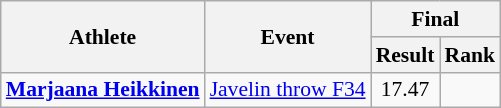<table class=wikitable style="font-size:90%">
<tr>
<th rowspan="2">Athlete</th>
<th rowspan="2">Event</th>
<th colspan="2">Final</th>
</tr>
<tr>
<th>Result</th>
<th>Rank</th>
</tr>
<tr align=center>
<td align=left><strong><a href='#'>Marjaana Heikkinen</a></strong></td>
<td align=left><a href='#'>Javelin throw F34</a></td>
<td>17.47</td>
<td></td>
</tr>
</table>
